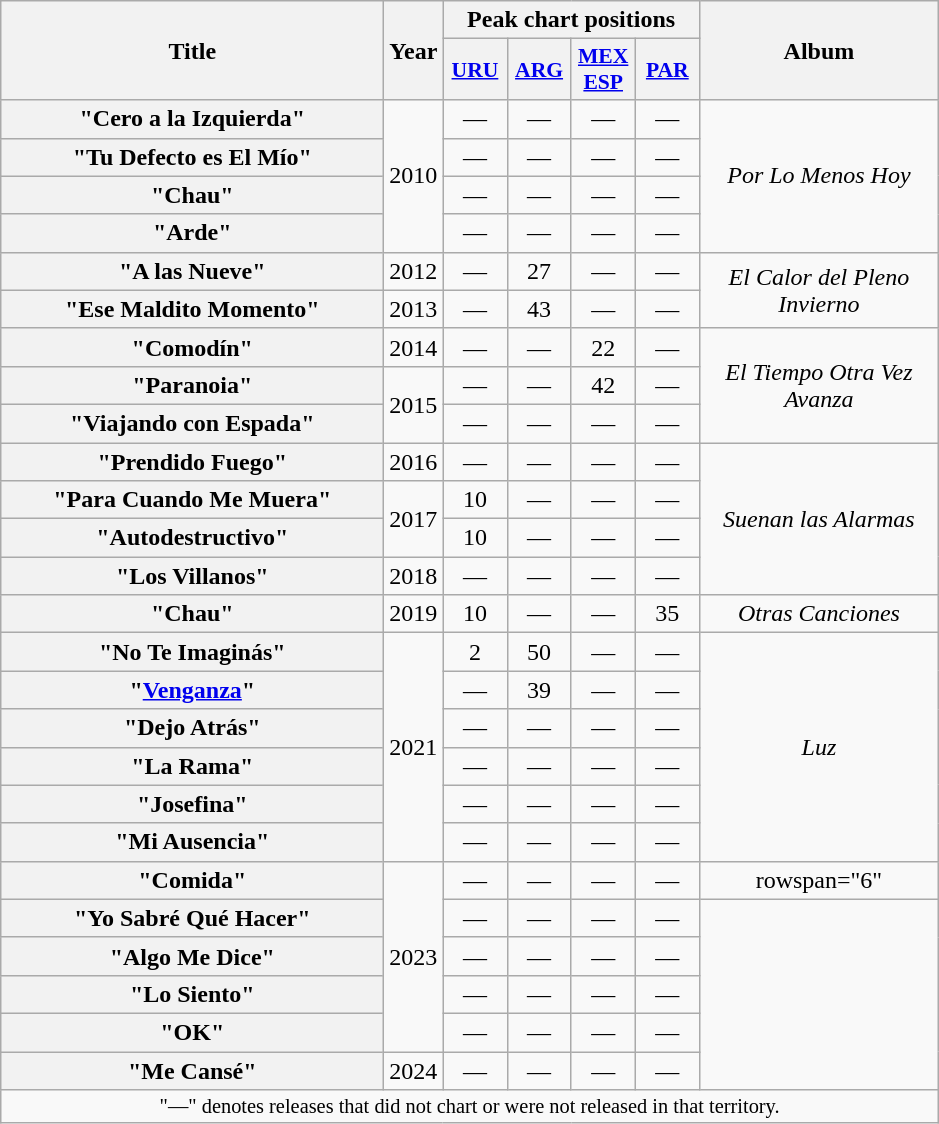<table class="wikitable plainrowheaders" style="text-align:center;">
<tr>
<th scope="col" rowspan="2" style="width:15.5em;">Title</th>
<th scope="col" rowspan="2" style="width:1em;">Year</th>
<th scope="col" colspan="4">Peak chart positions</th>
<th scope="col" rowspan="2" style="width:9.5em;">Album</th>
</tr>
<tr>
<th scope="col" style="width:2.5em;font-size:90%;"><a href='#'>URU</a><br></th>
<th scope="col" style="width:2.5em;font-size:90%;"><a href='#'>ARG</a><br></th>
<th scope="col" style="width:2.5em;font-size:90%;"><a href='#'>MEX<br>ESP</a><br></th>
<th scope="col" style="width:2.5em;font-size:90%;"><a href='#'>PAR</a><br></th>
</tr>
<tr>
<th scope="row">"Cero a la Izquierda"</th>
<td rowspan="4">2010</td>
<td>—</td>
<td>—</td>
<td>—</td>
<td>—</td>
<td rowspan="4"><em>Por Lo Menos Hoy</em></td>
</tr>
<tr>
<th scope="row">"Tu Defecto es El Mío"</th>
<td>—</td>
<td>—</td>
<td>—</td>
<td>—</td>
</tr>
<tr>
<th scope="row">"Chau"</th>
<td>—</td>
<td>—</td>
<td>—</td>
<td>—</td>
</tr>
<tr>
<th scope="row">"Arde"</th>
<td>—</td>
<td>—</td>
<td>—</td>
<td>—</td>
</tr>
<tr>
<th scope="row">"A las Nueve"</th>
<td>2012</td>
<td>—</td>
<td>27</td>
<td>—</td>
<td>—</td>
<td rowspan="2"><em>El Calor del Pleno Invierno</em></td>
</tr>
<tr>
<th scope="row">"Ese Maldito Momento"</th>
<td>2013</td>
<td>—</td>
<td>43</td>
<td>—</td>
<td>—</td>
</tr>
<tr>
<th scope="row">"Comodín" <br> </th>
<td>2014</td>
<td>—</td>
<td>—</td>
<td>22</td>
<td>—</td>
<td rowspan="3"><em>El Tiempo Otra Vez Avanza</em></td>
</tr>
<tr>
<th scope="row">"Paranoia"</th>
<td rowspan="2">2015</td>
<td>—</td>
<td>—</td>
<td>42</td>
<td>—</td>
</tr>
<tr>
<th scope="row">"Viajando con Espada"</th>
<td>—</td>
<td>—</td>
<td>—</td>
<td>—</td>
</tr>
<tr>
<th scope="row">"Prendido Fuego"</th>
<td>2016</td>
<td>—</td>
<td>—</td>
<td>—</td>
<td>—</td>
<td rowspan="4"><em>Suenan las Alarmas</em></td>
</tr>
<tr>
<th scope="row">"Para Cuando Me Muera"</th>
<td rowspan="2">2017</td>
<td>10</td>
<td>—</td>
<td>—</td>
<td>—</td>
</tr>
<tr>
<th scope="row">"Autodestructivo"</th>
<td>10</td>
<td>—</td>
<td>—</td>
<td>—</td>
</tr>
<tr>
<th scope="row">"Los Villanos"</th>
<td>2018</td>
<td>—</td>
<td>—</td>
<td>—</td>
<td>—</td>
</tr>
<tr>
<th scope="row">"Chau" <br> </th>
<td>2019</td>
<td>10</td>
<td>—</td>
<td>—</td>
<td>35</td>
<td><em>Otras Canciones</em></td>
</tr>
<tr>
<th scope="row">"No Te Imaginás"</th>
<td rowspan="6">2021</td>
<td>2</td>
<td>50</td>
<td>—</td>
<td>—</td>
<td rowspan="6"><em>Luz</em></td>
</tr>
<tr>
<th scope="row">"<a href='#'>Venganza</a>" <br> </th>
<td>—</td>
<td>39</td>
<td>—</td>
<td>—</td>
</tr>
<tr>
<th scope="row">"Dejo Atrás"</th>
<td>—</td>
<td>—</td>
<td>—</td>
<td>—</td>
</tr>
<tr>
<th scope="row">"La Rama"</th>
<td>—</td>
<td>—</td>
<td>—</td>
<td>—</td>
</tr>
<tr>
<th scope="row">"Josefina"</th>
<td>—</td>
<td>—</td>
<td>—</td>
<td>—</td>
</tr>
<tr>
<th scope="row">"Mi Ausencia"</th>
<td>—</td>
<td>—</td>
<td>—</td>
<td>—</td>
</tr>
<tr>
<th scope="row">"Comida"<br></th>
<td rowspan="5">2023</td>
<td>—</td>
<td>—</td>
<td>—</td>
<td>—</td>
<td>rowspan="6" </td>
</tr>
<tr>
<th scope="row">"Yo Sabré Qué Hacer"<br></th>
<td>—</td>
<td>—</td>
<td>—</td>
<td>—</td>
</tr>
<tr>
<th scope="row">"Algo Me Dice"<br></th>
<td>—</td>
<td>—</td>
<td>—</td>
<td>—</td>
</tr>
<tr>
<th scope="row">"Lo Siento"<br></th>
<td>—</td>
<td>—</td>
<td>—</td>
<td>—</td>
</tr>
<tr>
<th scope="row">"OK"<br></th>
<td>—</td>
<td>—</td>
<td>—</td>
<td>—</td>
</tr>
<tr>
<th scope="row">"Me Cansé"<br></th>
<td>2024</td>
<td>—</td>
<td>—</td>
<td>—</td>
<td>—</td>
</tr>
<tr>
<td colspan="7" style="font-size:85%">"—" denotes releases that did not chart or were not released in that territory.</td>
</tr>
</table>
